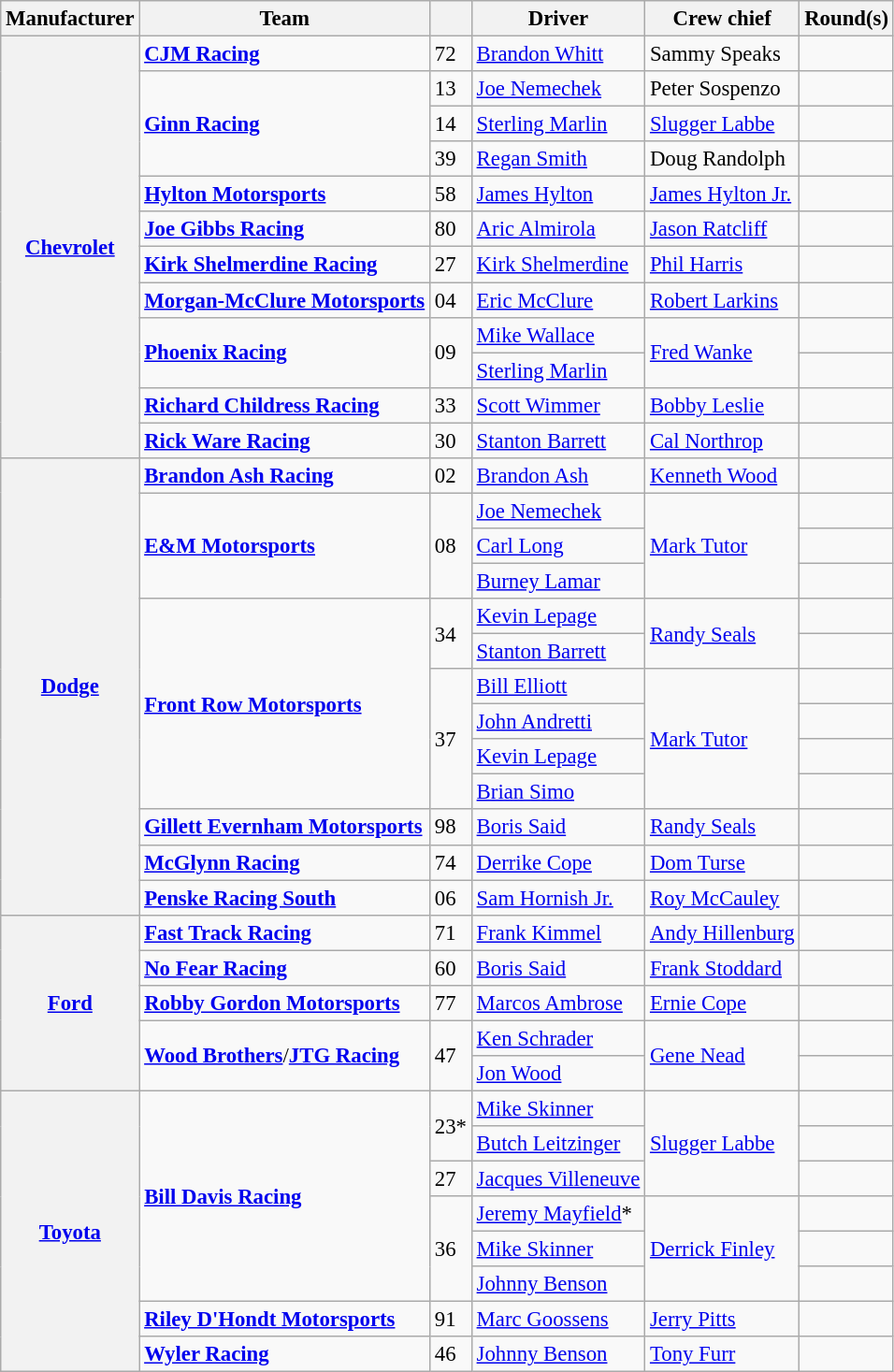<table class="wikitable" style="font-size: 95%;">
<tr>
<th>Manufacturer</th>
<th>Team</th>
<th></th>
<th>Driver</th>
<th>Crew chief</th>
<th>Round(s)</th>
</tr>
<tr>
<th rowspan=12><a href='#'>Chevrolet</a></th>
<td><strong><a href='#'>CJM Racing</a></strong></td>
<td>72</td>
<td><a href='#'>Brandon Whitt</a></td>
<td>Sammy Speaks</td>
<td></td>
</tr>
<tr>
<td rowspan=3><strong><a href='#'>Ginn Racing</a></strong></td>
<td>13</td>
<td><a href='#'>Joe Nemechek</a></td>
<td>Peter Sospenzo</td>
<td></td>
</tr>
<tr>
<td>14</td>
<td><a href='#'>Sterling Marlin</a></td>
<td><a href='#'>Slugger Labbe</a></td>
<td></td>
</tr>
<tr>
<td>39</td>
<td><a href='#'>Regan Smith</a></td>
<td>Doug Randolph</td>
<td></td>
</tr>
<tr>
<td><strong><a href='#'>Hylton Motorsports</a></strong></td>
<td>58</td>
<td><a href='#'>James Hylton</a></td>
<td><a href='#'>James Hylton Jr.</a></td>
<td></td>
</tr>
<tr>
<td><strong><a href='#'>Joe Gibbs Racing</a></strong></td>
<td>80</td>
<td><a href='#'>Aric Almirola</a></td>
<td><a href='#'>Jason Ratcliff</a></td>
<td></td>
</tr>
<tr>
<td><strong><a href='#'>Kirk Shelmerdine Racing</a></strong></td>
<td>27</td>
<td><a href='#'>Kirk Shelmerdine</a></td>
<td><a href='#'>Phil Harris</a></td>
<td></td>
</tr>
<tr>
<td><strong><a href='#'>Morgan-McClure Motorsports</a></strong></td>
<td>04</td>
<td><a href='#'>Eric McClure</a></td>
<td><a href='#'>Robert Larkins</a></td>
<td></td>
</tr>
<tr>
<td rowspan=2><strong><a href='#'>Phoenix Racing</a></strong></td>
<td rowspan="2">09</td>
<td><a href='#'>Mike Wallace</a></td>
<td rowspan=2><a href='#'>Fred Wanke</a></td>
<td></td>
</tr>
<tr>
<td><a href='#'>Sterling Marlin</a></td>
<td></td>
</tr>
<tr>
<td><strong><a href='#'>Richard Childress Racing</a></strong></td>
<td>33</td>
<td><a href='#'>Scott Wimmer</a></td>
<td><a href='#'>Bobby Leslie</a></td>
<td></td>
</tr>
<tr>
<td><strong><a href='#'>Rick Ware Racing</a></strong></td>
<td>30</td>
<td><a href='#'>Stanton Barrett</a></td>
<td><a href='#'>Cal Northrop</a></td>
<td></td>
</tr>
<tr>
<th rowspan=13><a href='#'>Dodge</a></th>
<td><strong><a href='#'>Brandon Ash Racing</a></strong></td>
<td>02</td>
<td><a href='#'>Brandon Ash</a></td>
<td><a href='#'>Kenneth Wood</a></td>
<td></td>
</tr>
<tr>
<td rowspan=3><strong><a href='#'>E&M Motorsports</a></strong></td>
<td rowspan="3">08</td>
<td><a href='#'>Joe Nemechek</a></td>
<td rowspan=3><a href='#'>Mark Tutor</a></td>
<td></td>
</tr>
<tr>
<td><a href='#'>Carl Long</a></td>
<td></td>
</tr>
<tr>
<td><a href='#'>Burney Lamar</a></td>
<td></td>
</tr>
<tr>
<td rowspan=6><strong><a href='#'>Front Row Motorsports</a></strong></td>
<td rowspan=2>34</td>
<td><a href='#'>Kevin Lepage</a></td>
<td rowspan=2><a href='#'>Randy Seals</a></td>
<td></td>
</tr>
<tr>
<td><a href='#'>Stanton Barrett</a></td>
<td></td>
</tr>
<tr>
<td rowspan="4">37</td>
<td><a href='#'>Bill Elliott</a></td>
<td rowspan=4><a href='#'>Mark Tutor</a></td>
<td></td>
</tr>
<tr>
<td><a href='#'>John Andretti</a></td>
<td></td>
</tr>
<tr>
<td><a href='#'>Kevin Lepage</a></td>
<td></td>
</tr>
<tr>
<td><a href='#'>Brian Simo</a></td>
<td></td>
</tr>
<tr>
<td><strong><a href='#'>Gillett Evernham Motorsports</a></strong></td>
<td>98</td>
<td><a href='#'>Boris Said</a></td>
<td><a href='#'>Randy Seals</a></td>
<td></td>
</tr>
<tr>
<td><strong><a href='#'>McGlynn Racing</a></strong></td>
<td>74</td>
<td><a href='#'>Derrike Cope</a></td>
<td><a href='#'>Dom Turse</a></td>
<td></td>
</tr>
<tr>
<td><strong><a href='#'>Penske Racing South</a></strong></td>
<td>06</td>
<td><a href='#'>Sam Hornish Jr.</a></td>
<td><a href='#'>Roy McCauley</a></td>
<td></td>
</tr>
<tr>
<th rowspan=5><a href='#'>Ford</a></th>
<td><strong><a href='#'>Fast Track Racing</a></strong></td>
<td>71</td>
<td><a href='#'>Frank Kimmel</a></td>
<td><a href='#'>Andy Hillenburg</a></td>
<td></td>
</tr>
<tr>
<td><strong><a href='#'>No Fear Racing</a></strong></td>
<td>60</td>
<td><a href='#'>Boris Said</a></td>
<td><a href='#'>Frank Stoddard</a></td>
<td></td>
</tr>
<tr>
<td><strong><a href='#'>Robby Gordon Motorsports</a></strong></td>
<td>77</td>
<td><a href='#'>Marcos Ambrose</a></td>
<td><a href='#'>Ernie Cope</a></td>
<td></td>
</tr>
<tr>
<td rowspan=2><strong><a href='#'>Wood Brothers</a></strong>/<strong><a href='#'>JTG Racing</a></strong></td>
<td rowspan=2>47</td>
<td><a href='#'>Ken Schrader</a></td>
<td rowspan=2><a href='#'>Gene Nead</a></td>
<td></td>
</tr>
<tr>
<td><a href='#'>Jon Wood</a></td>
<td></td>
</tr>
<tr>
<th rowspan=8><a href='#'>Toyota</a></th>
<td rowspan=6><strong><a href='#'>Bill Davis Racing</a></strong></td>
<td rowspan="2">23*</td>
<td><a href='#'>Mike Skinner</a></td>
<td rowspan=3><a href='#'>Slugger Labbe</a></td>
<td></td>
</tr>
<tr>
<td><a href='#'>Butch Leitzinger</a></td>
<td></td>
</tr>
<tr>
<td>27</td>
<td><a href='#'>Jacques Villeneuve</a></td>
<td></td>
</tr>
<tr>
<td rowspan="3">36</td>
<td><a href='#'>Jeremy Mayfield</a>*</td>
<td rowspan=3><a href='#'>Derrick Finley</a></td>
<td></td>
</tr>
<tr>
<td><a href='#'>Mike Skinner</a></td>
<td></td>
</tr>
<tr>
<td><a href='#'>Johnny Benson</a></td>
<td></td>
</tr>
<tr>
<td><strong><a href='#'>Riley D'Hondt Motorsports</a></strong></td>
<td>91</td>
<td><a href='#'>Marc Goossens</a></td>
<td><a href='#'>Jerry Pitts</a></td>
<td></td>
</tr>
<tr>
<td><strong><a href='#'>Wyler Racing</a></strong></td>
<td>46</td>
<td><a href='#'>Johnny Benson</a></td>
<td><a href='#'>Tony Furr</a></td>
<td></td>
</tr>
</table>
